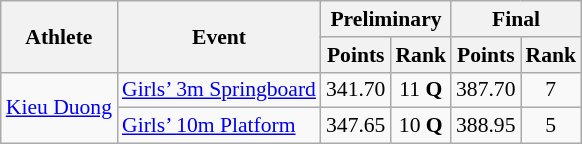<table class="wikitable" border="1" style="font-size:90%">
<tr>
<th rowspan=2>Athlete</th>
<th rowspan=2>Event</th>
<th colspan=2>Preliminary</th>
<th colspan=2>Final</th>
</tr>
<tr>
<th>Points</th>
<th>Rank</th>
<th>Points</th>
<th>Rank</th>
</tr>
<tr>
<td rowspan=2><a href='#'>Kieu Duong</a></td>
<td><a href='#'>Girls’ 3m Springboard</a></td>
<td align=center>341.70</td>
<td align=center>11 <strong>Q</strong></td>
<td align=center>387.70</td>
<td align=center>7</td>
</tr>
<tr>
<td><a href='#'>Girls’ 10m Platform</a></td>
<td align=center>347.65</td>
<td align=center>10 <strong>Q</strong></td>
<td align=center>388.95</td>
<td align=center>5</td>
</tr>
</table>
